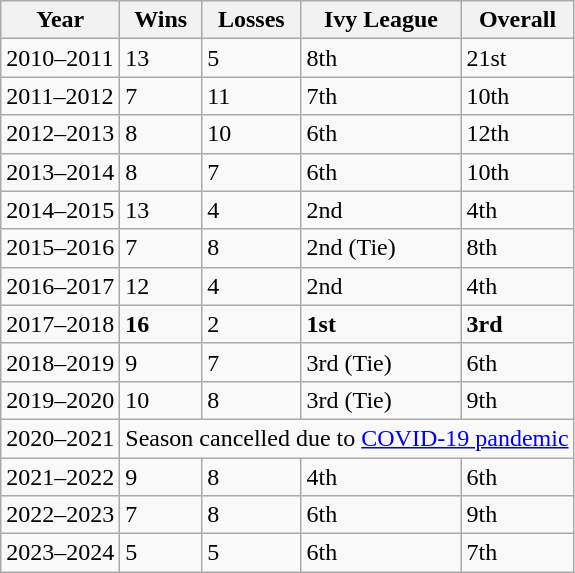<table class="wikitable">
<tr>
<th>Year</th>
<th>Wins</th>
<th>Losses</th>
<th>Ivy League</th>
<th>Overall</th>
</tr>
<tr>
<td>2010–2011</td>
<td>13</td>
<td>5</td>
<td>8th</td>
<td>21st</td>
</tr>
<tr>
<td>2011–2012</td>
<td>7</td>
<td>11</td>
<td>7th</td>
<td>10th</td>
</tr>
<tr>
<td>2012–2013</td>
<td>8</td>
<td>10</td>
<td>6th</td>
<td>12th</td>
</tr>
<tr>
<td>2013–2014</td>
<td>8</td>
<td>7</td>
<td>6th</td>
<td>10th</td>
</tr>
<tr>
<td>2014–2015</td>
<td>13</td>
<td>4</td>
<td>2nd</td>
<td>4th</td>
</tr>
<tr>
<td>2015–2016</td>
<td>7</td>
<td>8</td>
<td>2nd (Tie)</td>
<td>8th</td>
</tr>
<tr>
<td>2016–2017</td>
<td>12</td>
<td>4</td>
<td>2nd</td>
<td>4th</td>
</tr>
<tr>
<td>2017–2018</td>
<td><strong>16</strong></td>
<td>2</td>
<td><strong>1st</strong></td>
<td><strong>3rd</strong></td>
</tr>
<tr>
<td>2018–2019</td>
<td>9</td>
<td>7</td>
<td>3rd (Tie)</td>
<td>6th</td>
</tr>
<tr>
<td>2019–2020</td>
<td>10</td>
<td>8</td>
<td>3rd (Tie)</td>
<td>9th</td>
</tr>
<tr>
<td>2020–2021</td>
<td colspan="4">Season cancelled due to <a href='#'>COVID-19 pandemic</a></td>
</tr>
<tr>
<td>2021–2022</td>
<td>9</td>
<td>8</td>
<td>4th</td>
<td>6th</td>
</tr>
<tr>
<td>2022–2023</td>
<td>7</td>
<td>8</td>
<td>6th</td>
<td>9th</td>
</tr>
<tr>
<td>2023–2024</td>
<td>5</td>
<td>5</td>
<td>6th</td>
<td>7th</td>
</tr>
</table>
